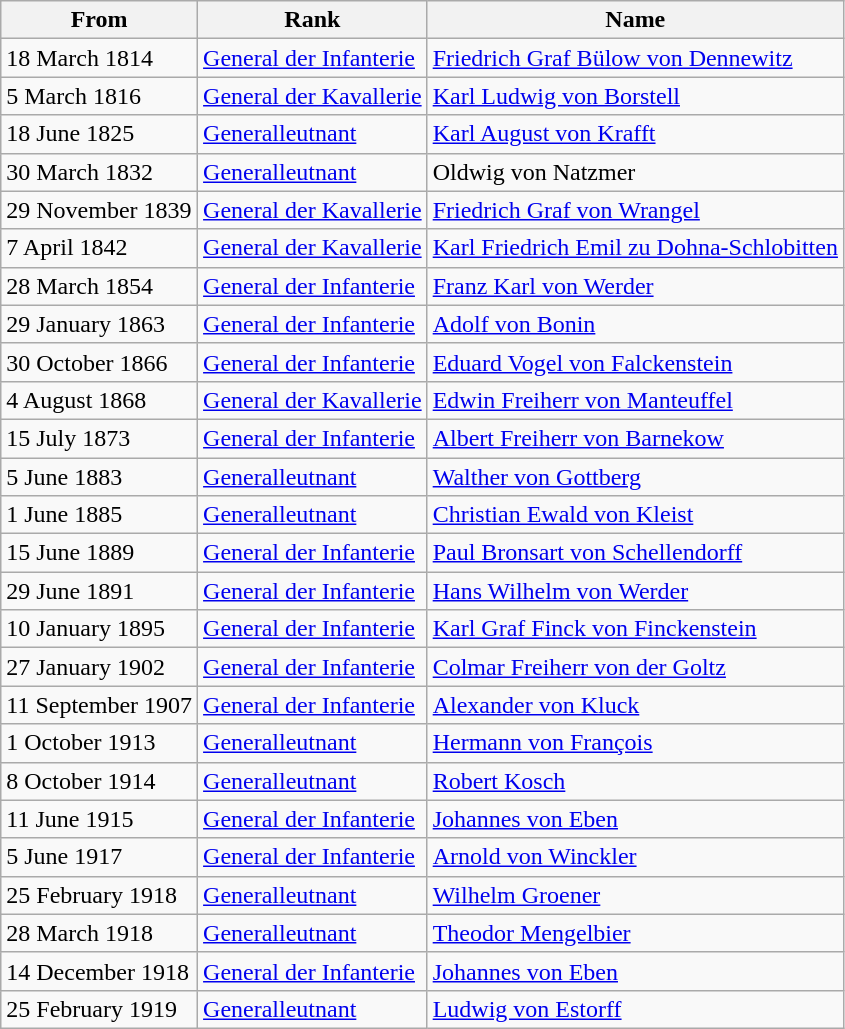<table class="wikitable">
<tr>
<th>From</th>
<th>Rank</th>
<th>Name</th>
</tr>
<tr>
<td>18 March 1814</td>
<td><a href='#'>General der Infanterie</a></td>
<td><a href='#'>Friedrich Graf Bülow von Dennewitz</a></td>
</tr>
<tr>
<td>5 March 1816</td>
<td><a href='#'>General der Kavallerie</a></td>
<td><a href='#'>Karl Ludwig von Borstell</a></td>
</tr>
<tr>
<td>18 June 1825</td>
<td><a href='#'>Generalleutnant</a></td>
<td><a href='#'>Karl August von Krafft</a></td>
</tr>
<tr>
<td>30 March 1832</td>
<td><a href='#'>Generalleutnant</a></td>
<td>Oldwig von Natzmer</td>
</tr>
<tr>
<td>29 November 1839</td>
<td><a href='#'>General der Kavallerie</a></td>
<td><a href='#'>Friedrich Graf von Wrangel</a></td>
</tr>
<tr>
<td>7 April 1842</td>
<td><a href='#'>General der Kavallerie</a></td>
<td><a href='#'>Karl Friedrich Emil zu Dohna-Schlobitten</a></td>
</tr>
<tr>
<td>28 March 1854</td>
<td><a href='#'>General der Infanterie</a></td>
<td><a href='#'>Franz Karl von Werder</a></td>
</tr>
<tr>
<td>29 January 1863</td>
<td><a href='#'>General der Infanterie</a></td>
<td><a href='#'>Adolf von Bonin</a></td>
</tr>
<tr>
<td>30 October 1866</td>
<td><a href='#'>General der Infanterie</a></td>
<td><a href='#'>Eduard Vogel von Falckenstein</a></td>
</tr>
<tr>
<td>4 August 1868</td>
<td><a href='#'>General der Kavallerie</a></td>
<td><a href='#'>Edwin Freiherr von Manteuffel</a></td>
</tr>
<tr>
<td>15 July 1873</td>
<td><a href='#'>General der Infanterie</a></td>
<td><a href='#'>Albert Freiherr von Barnekow</a></td>
</tr>
<tr>
<td>5 June 1883</td>
<td><a href='#'>Generalleutnant</a></td>
<td><a href='#'>Walther von Gottberg</a></td>
</tr>
<tr>
<td>1 June 1885</td>
<td><a href='#'>Generalleutnant</a></td>
<td><a href='#'>Christian Ewald von Kleist</a></td>
</tr>
<tr>
<td>15 June 1889</td>
<td><a href='#'>General der Infanterie</a></td>
<td><a href='#'>Paul Bronsart von Schellendorff</a></td>
</tr>
<tr>
<td>29 June 1891</td>
<td><a href='#'>General der Infanterie</a></td>
<td><a href='#'>Hans Wilhelm von Werder</a></td>
</tr>
<tr>
<td>10 January 1895</td>
<td><a href='#'>General der Infanterie</a></td>
<td><a href='#'>Karl Graf Finck von Finckenstein</a></td>
</tr>
<tr>
<td>27 January 1902</td>
<td><a href='#'>General der Infanterie</a></td>
<td><a href='#'>Colmar Freiherr von der Goltz</a></td>
</tr>
<tr>
<td>11 September 1907</td>
<td><a href='#'>General der Infanterie</a></td>
<td><a href='#'>Alexander von Kluck</a></td>
</tr>
<tr>
<td>1 October 1913</td>
<td><a href='#'>Generalleutnant</a></td>
<td><a href='#'>Hermann von François</a></td>
</tr>
<tr>
<td>8 October 1914</td>
<td><a href='#'>Generalleutnant</a></td>
<td><a href='#'>Robert Kosch</a></td>
</tr>
<tr>
<td>11 June 1915</td>
<td><a href='#'>General der Infanterie</a></td>
<td><a href='#'>Johannes von Eben</a></td>
</tr>
<tr>
<td>5 June 1917</td>
<td><a href='#'>General der Infanterie</a></td>
<td><a href='#'>Arnold von Winckler</a></td>
</tr>
<tr>
<td>25 February 1918</td>
<td><a href='#'>Generalleutnant</a></td>
<td><a href='#'>Wilhelm Groener</a></td>
</tr>
<tr>
<td>28 March 1918</td>
<td><a href='#'>Generalleutnant</a></td>
<td><a href='#'>Theodor Mengelbier</a></td>
</tr>
<tr>
<td>14 December 1918</td>
<td><a href='#'>General der Infanterie</a></td>
<td><a href='#'>Johannes von Eben</a></td>
</tr>
<tr>
<td>25 February 1919</td>
<td><a href='#'>Generalleutnant</a></td>
<td><a href='#'>Ludwig von Estorff</a></td>
</tr>
</table>
